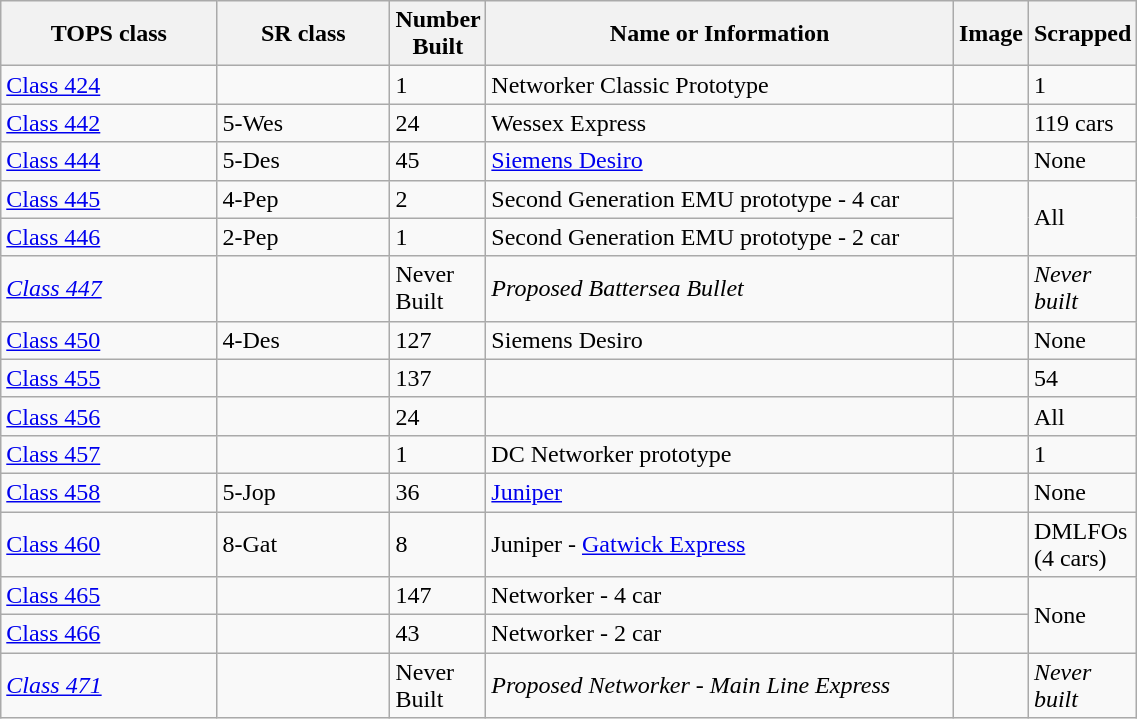<table class="wikitable sortable" width="60%">
<tr>
<th width=25%>TOPS class</th>
<th width=20%>SR class</th>
<th>Number Built</th>
<th width=55%>Name or Information</th>
<th width=102>Image</th>
<th width=10>Scrapped</th>
</tr>
<tr>
<td><a href='#'>Class 424</a></td>
<td></td>
<td>1</td>
<td>Networker Classic Prototype</td>
<td></td>
<td>1</td>
</tr>
<tr>
<td><a href='#'>Class 442</a></td>
<td>5-Wes</td>
<td>24</td>
<td>Wessex Express</td>
<td></td>
<td>119 cars</td>
</tr>
<tr>
<td><a href='#'>Class 444</a></td>
<td>5-Des</td>
<td>45</td>
<td><a href='#'>Siemens Desiro</a></td>
<td></td>
<td>None</td>
</tr>
<tr>
<td><a href='#'>Class 445</a></td>
<td>4-Pep</td>
<td>2</td>
<td>Second Generation EMU prototype - 4 car</td>
<td rowspan=2></td>
<td rowspan=2>All</td>
</tr>
<tr>
<td><a href='#'>Class 446</a></td>
<td>2-Pep</td>
<td>1</td>
<td>Second Generation EMU prototype - 2 car</td>
</tr>
<tr>
<td><em><a href='#'>Class 447</a></em></td>
<td></td>
<td>Never Built</td>
<td><em>Proposed Battersea Bullet</em></td>
<td></td>
<td><em>Never built</em></td>
</tr>
<tr>
<td><a href='#'>Class 450</a></td>
<td>4-Des</td>
<td>127</td>
<td>Siemens Desiro</td>
<td></td>
<td>None</td>
</tr>
<tr>
<td><a href='#'>Class 455</a></td>
<td></td>
<td>137</td>
<td></td>
<td></td>
<td>54</td>
</tr>
<tr>
<td><a href='#'>Class 456</a></td>
<td></td>
<td>24</td>
<td></td>
<td></td>
<td>All</td>
</tr>
<tr>
<td><a href='#'>Class 457</a></td>
<td></td>
<td>1</td>
<td>DC Networker prototype</td>
<td></td>
<td>1</td>
</tr>
<tr>
<td><a href='#'>Class 458</a></td>
<td>5-Jop</td>
<td>36</td>
<td><a href='#'>Juniper</a></td>
<td></td>
<td>None</td>
</tr>
<tr>
<td><a href='#'>Class 460</a></td>
<td>8-Gat</td>
<td>8</td>
<td>Juniper - <a href='#'>Gatwick Express</a></td>
<td></td>
<td>DMLFOs<br>(4 cars)</td>
</tr>
<tr>
<td><a href='#'>Class 465</a></td>
<td></td>
<td>147</td>
<td>Networker - 4 car</td>
<td></td>
<td rowspan=2>None</td>
</tr>
<tr>
<td><a href='#'>Class 466</a></td>
<td></td>
<td>43</td>
<td>Networker - 2 car</td>
<td></td>
</tr>
<tr>
<td><em><a href='#'>Class 471</a></em></td>
<td></td>
<td>Never Built</td>
<td><em>Proposed Networker - Main Line Express</em></td>
<td></td>
<td><em>Never built</em></td>
</tr>
</table>
